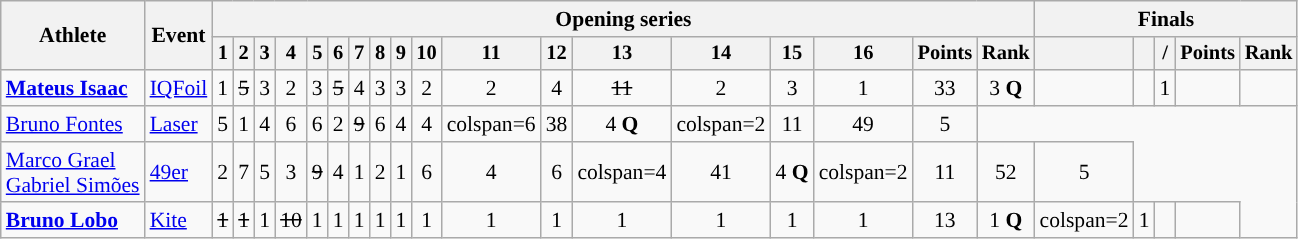<table class=wikitable style=font-size:90%;text-align:center>
<tr>
<th rowspan=2>Athlete</th>
<th rowspan=2>Event</th>
<th colspan=18>Opening series</th>
<th colspan=5>Finals</th>
</tr>
<tr style=font-size:95%>
<th>1</th>
<th>2</th>
<th>3</th>
<th>4</th>
<th>5</th>
<th>6</th>
<th>7</th>
<th>8</th>
<th>9</th>
<th>10</th>
<th>11</th>
<th>12</th>
<th>13</th>
<th>14</th>
<th>15</th>
<th>16</th>
<th>Points</th>
<th>Rank</th>
<th></th>
<th></th>
<th> / </th>
<th>Points</th>
<th>Rank</th>
</tr>
<tr>
<td align=left><strong><a href='#'>Mateus Isaac</a></strong></td>
<td align=left><a href='#'>IQFoil</a></td>
<td>1</td>
<td><s>5</s></td>
<td>3</td>
<td>2</td>
<td>3</td>
<td><s>5</s></td>
<td>4</td>
<td>3</td>
<td>3</td>
<td>2</td>
<td>2</td>
<td>4</td>
<td><s>11<br></s></td>
<td>2</td>
<td>3</td>
<td>1</td>
<td>33</td>
<td>3 <strong>Q</strong></td>
<td></td>
<td></td>
<td>1</td>
<td></td>
<td></td>
</tr>
<tr>
<td align="left"><a href='#'>Bruno Fontes</a></td>
<td align="left"><a href='#'>Laser</a></td>
<td>5</td>
<td>1</td>
<td>4</td>
<td>6</td>
<td>6</td>
<td>2</td>
<td><s>9</s></td>
<td>6</td>
<td>4</td>
<td>4</td>
<td>colspan=6 </td>
<td>38</td>
<td>4 <strong>Q</strong></td>
<td>colspan=2 </td>
<td>11<br></td>
<td>49</td>
<td>5</td>
</tr>
<tr>
<td align=left><a href='#'>Marco Grael</a><br><a href='#'>Gabriel Simões</a></td>
<td align=left><a href='#'>49er</a></td>
<td>2</td>
<td>7</td>
<td>5</td>
<td>3</td>
<td><s>9<br></s></td>
<td>4</td>
<td>1</td>
<td>2</td>
<td>1</td>
<td>6</td>
<td>4</td>
<td>6</td>
<td>colspan=4 </td>
<td>41</td>
<td>4 <strong>Q</strong></td>
<td>colspan=2 </td>
<td>11<br></td>
<td>52</td>
<td>5</td>
</tr>
<tr>
<td align=left><strong><a href='#'>Bruno Lobo</a></strong></td>
<td align=left><a href='#'>Kite</a></td>
<td><s>1</s></td>
<td><s>1</s></td>
<td>1</td>
<td><s>10<br></s></td>
<td>1</td>
<td>1</td>
<td>1</td>
<td>1</td>
<td>1</td>
<td>1</td>
<td>1</td>
<td>1</td>
<td>1</td>
<td>1</td>
<td>1</td>
<td>1</td>
<td>13</td>
<td>1 <strong>Q</strong></td>
<td>colspan=2 </td>
<td>1</td>
<td></td>
<td></td>
</tr>
</table>
